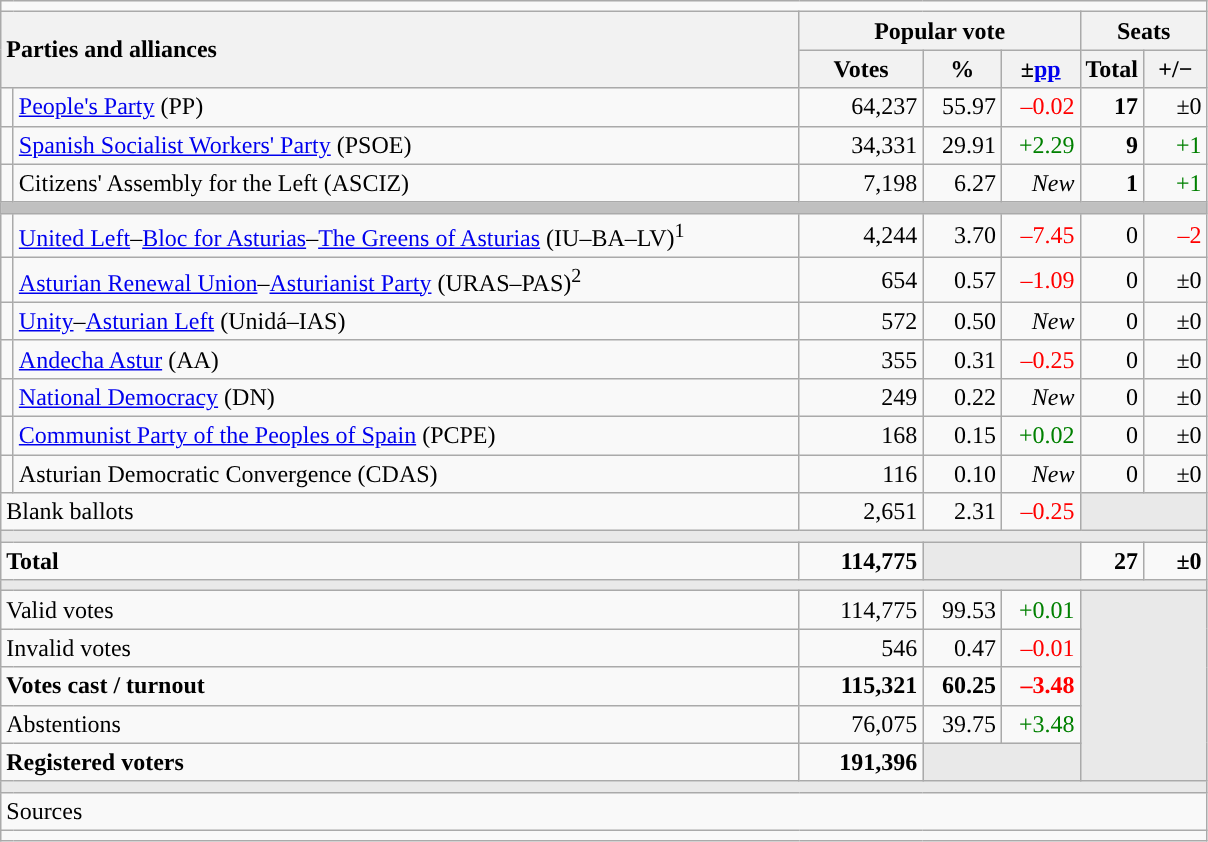<table class="wikitable" style="text-align:right;">
<tr>
<td colspan="7"></td>
</tr>
<tr>
<th style="text-align:left;" rowspan="2" colspan="2" width="525">Parties and alliances</th>
<th colspan="3">Popular vote</th>
<th colspan="2">Seats</th>
</tr>
<tr>
<th width="75">Votes</th>
<th width="45">%</th>
<th width="45">±<a href='#'>pp</a></th>
<th width="35">Total</th>
<th width="35">+/−</th>
</tr>
<tr>
<td width="1" style="color:inherit;background:"></td>
<td align="left"><a href='#'>People's Party</a> (PP)</td>
<td>64,237</td>
<td>55.97</td>
<td style="color:red;">–0.02</td>
<td><strong>17</strong></td>
<td>±0</td>
</tr>
<tr>
<td style="color:inherit;background:"></td>
<td align="left"><a href='#'>Spanish Socialist Workers' Party</a> (PSOE)</td>
<td>34,331</td>
<td>29.91</td>
<td style="color:green;">+2.29</td>
<td><strong>9</strong></td>
<td style="color:green;">+1</td>
</tr>
<tr>
<td style="color:inherit;background:"></td>
<td align="left">Citizens' Assembly for the Left (ASCIZ)</td>
<td>7,198</td>
<td>6.27</td>
<td><em>New</em></td>
<td><strong>1</strong></td>
<td style="color:green;">+1</td>
</tr>
<tr>
<td colspan="7" bgcolor="#C0C0C0"></td>
</tr>
<tr>
<td style="color:inherit;background:"></td>
<td align="left"><a href='#'>United Left</a>–<a href='#'>Bloc for Asturias</a>–<a href='#'>The Greens of Asturias</a> (IU–BA–LV)<sup>1</sup></td>
<td>4,244</td>
<td>3.70</td>
<td style="color:red;">–7.45</td>
<td>0</td>
<td style="color:red;">–2</td>
</tr>
<tr>
<td style="color:inherit;background:"></td>
<td align="left"><a href='#'>Asturian Renewal Union</a>–<a href='#'>Asturianist Party</a> (URAS–PAS)<sup>2</sup></td>
<td>654</td>
<td>0.57</td>
<td style="color:red;">–1.09</td>
<td>0</td>
<td>±0</td>
</tr>
<tr>
<td style="color:inherit;background:"></td>
<td align="left"><a href='#'>Unity</a>–<a href='#'>Asturian Left</a> (Unidá–IAS)</td>
<td>572</td>
<td>0.50</td>
<td><em>New</em></td>
<td>0</td>
<td>±0</td>
</tr>
<tr>
<td style="color:inherit;background:"></td>
<td align="left"><a href='#'>Andecha Astur</a> (AA)</td>
<td>355</td>
<td>0.31</td>
<td style="color:red;">–0.25</td>
<td>0</td>
<td>±0</td>
</tr>
<tr>
<td style="color:inherit;background:"></td>
<td align="left"><a href='#'>National Democracy</a> (DN)</td>
<td>249</td>
<td>0.22</td>
<td><em>New</em></td>
<td>0</td>
<td>±0</td>
</tr>
<tr>
<td style="color:inherit;background:"></td>
<td align="left"><a href='#'>Communist Party of the Peoples of Spain</a> (PCPE)</td>
<td>168</td>
<td>0.15</td>
<td style="color:green;">+0.02</td>
<td>0</td>
<td>±0</td>
</tr>
<tr>
<td style="color:inherit;background:"></td>
<td align="left">Asturian Democratic Convergence (CDAS)</td>
<td>116</td>
<td>0.10</td>
<td><em>New</em></td>
<td>0</td>
<td>±0</td>
</tr>
<tr>
<td align="left" colspan="2">Blank ballots</td>
<td>2,651</td>
<td>2.31</td>
<td style="color:red;">–0.25</td>
<td bgcolor="#E9E9E9" colspan="2"></td>
</tr>
<tr>
<td colspan="7" bgcolor="#E9E9E9"></td>
</tr>
<tr style="font-weight:bold;">
<td align="left" colspan="2">Total</td>
<td>114,775</td>
<td bgcolor="#E9E9E9" colspan="2"></td>
<td>27</td>
<td>±0</td>
</tr>
<tr>
<td colspan="7" bgcolor="#E9E9E9"></td>
</tr>
<tr>
<td align="left" colspan="2">Valid votes</td>
<td>114,775</td>
<td>99.53</td>
<td style="color:green;">+0.01</td>
<td bgcolor="#E9E9E9" colspan="2" rowspan="5"></td>
</tr>
<tr>
<td align="left" colspan="2">Invalid votes</td>
<td>546</td>
<td>0.47</td>
<td style="color:red;">–0.01</td>
</tr>
<tr style="font-weight:bold;">
<td align="left" colspan="2">Votes cast / turnout</td>
<td>115,321</td>
<td>60.25</td>
<td style="color:red;">–3.48</td>
</tr>
<tr>
<td align="left" colspan="2">Abstentions</td>
<td>76,075</td>
<td>39.75</td>
<td style="color:green;">+3.48</td>
</tr>
<tr style="font-weight:bold;">
<td align="left" colspan="2">Registered voters</td>
<td>191,396</td>
<td bgcolor="#E9E9E9" colspan="2"></td>
</tr>
<tr>
<td colspan="7" bgcolor="#E9E9E9"></td>
</tr>
<tr>
<td align="left" colspan="7">Sources</td>
</tr>
<tr>
<td colspan="7" style="text-align:left; max-width:790px;"></td>
</tr>
</table>
